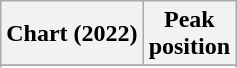<table class="wikitable sortable plainrowheaders" style="text-align:center;">
<tr>
<th scope="col">Chart (2022)</th>
<th scope="col">Peak<br>position</th>
</tr>
<tr>
</tr>
<tr>
</tr>
<tr>
</tr>
</table>
